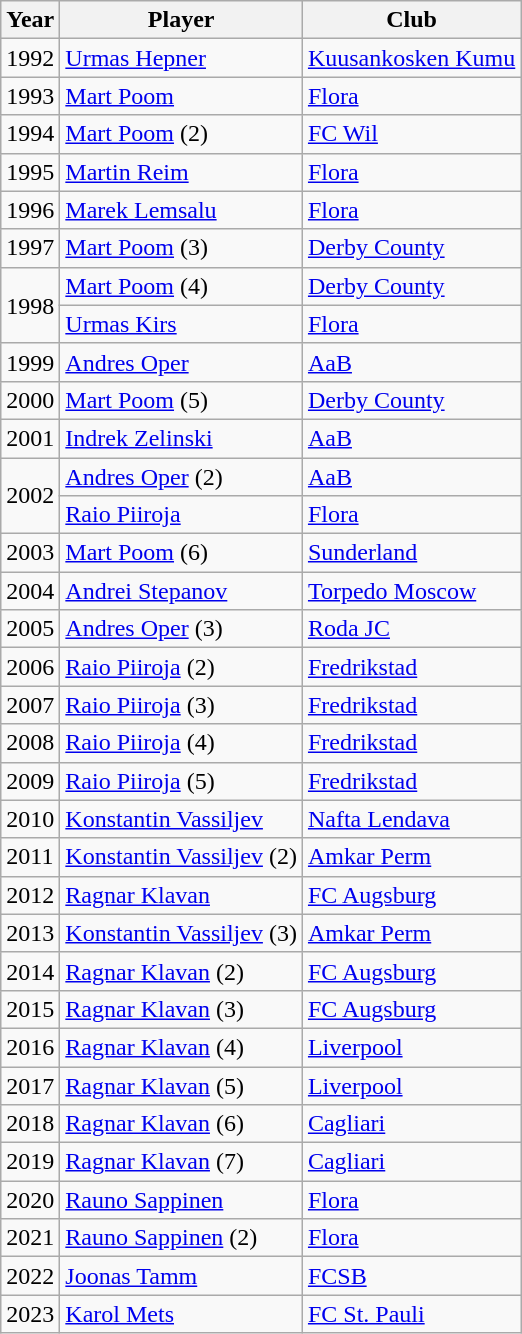<table class="wikitable">
<tr>
<th>Year</th>
<th>Player</th>
<th>Club</th>
</tr>
<tr>
<td>1992</td>
<td><a href='#'>Urmas Hepner</a></td>
<td> <a href='#'>Kuusankosken Kumu</a></td>
</tr>
<tr>
<td>1993</td>
<td><a href='#'>Mart Poom</a></td>
<td> <a href='#'>Flora</a></td>
</tr>
<tr>
<td>1994</td>
<td><a href='#'>Mart Poom</a> (2)</td>
<td> <a href='#'>FC Wil</a></td>
</tr>
<tr>
<td>1995</td>
<td><a href='#'>Martin Reim</a></td>
<td> <a href='#'>Flora</a></td>
</tr>
<tr>
<td>1996</td>
<td><a href='#'>Marek Lemsalu</a></td>
<td> <a href='#'>Flora</a></td>
</tr>
<tr>
<td>1997</td>
<td><a href='#'>Mart Poom</a> (3)</td>
<td> <a href='#'>Derby County</a></td>
</tr>
<tr>
<td rowspan=2>1998</td>
<td><a href='#'>Mart Poom</a> (4)</td>
<td> <a href='#'>Derby County</a></td>
</tr>
<tr>
<td><a href='#'>Urmas Kirs</a></td>
<td> <a href='#'>Flora</a></td>
</tr>
<tr>
<td>1999</td>
<td><a href='#'>Andres Oper</a></td>
<td> <a href='#'>AaB</a></td>
</tr>
<tr>
<td>2000</td>
<td><a href='#'>Mart Poom</a> (5)</td>
<td> <a href='#'>Derby County</a></td>
</tr>
<tr>
<td>2001</td>
<td><a href='#'>Indrek Zelinski</a></td>
<td> <a href='#'>AaB</a></td>
</tr>
<tr>
<td rowspan=2>2002</td>
<td><a href='#'>Andres Oper</a> (2)</td>
<td> <a href='#'>AaB</a></td>
</tr>
<tr>
<td><a href='#'>Raio Piiroja</a></td>
<td> <a href='#'>Flora</a></td>
</tr>
<tr>
<td>2003</td>
<td><a href='#'>Mart Poom</a> (6)</td>
<td> <a href='#'>Sunderland</a></td>
</tr>
<tr>
<td>2004</td>
<td><a href='#'>Andrei Stepanov</a></td>
<td> <a href='#'>Torpedo Moscow</a></td>
</tr>
<tr>
<td>2005</td>
<td><a href='#'>Andres Oper</a> (3)</td>
<td> <a href='#'>Roda JC</a></td>
</tr>
<tr>
<td>2006</td>
<td><a href='#'>Raio Piiroja</a> (2)</td>
<td> <a href='#'>Fredrikstad</a></td>
</tr>
<tr>
<td>2007</td>
<td><a href='#'>Raio Piiroja</a> (3)</td>
<td> <a href='#'>Fredrikstad</a></td>
</tr>
<tr>
<td>2008</td>
<td><a href='#'>Raio Piiroja</a> (4)</td>
<td> <a href='#'>Fredrikstad</a></td>
</tr>
<tr>
<td>2009</td>
<td><a href='#'>Raio Piiroja</a> (5)</td>
<td> <a href='#'>Fredrikstad</a></td>
</tr>
<tr>
<td>2010</td>
<td><a href='#'>Konstantin Vassiljev</a></td>
<td> <a href='#'>Nafta Lendava</a></td>
</tr>
<tr>
<td>2011</td>
<td><a href='#'>Konstantin Vassiljev</a> (2)</td>
<td> <a href='#'>Amkar Perm</a></td>
</tr>
<tr>
<td>2012</td>
<td><a href='#'>Ragnar Klavan</a></td>
<td> <a href='#'>FC Augsburg</a></td>
</tr>
<tr>
<td>2013</td>
<td><a href='#'>Konstantin Vassiljev</a> (3)</td>
<td> <a href='#'>Amkar Perm</a></td>
</tr>
<tr>
<td>2014</td>
<td><a href='#'>Ragnar Klavan</a> (2)</td>
<td> <a href='#'>FC Augsburg</a></td>
</tr>
<tr>
<td>2015</td>
<td><a href='#'>Ragnar Klavan</a> (3)</td>
<td> <a href='#'>FC Augsburg</a></td>
</tr>
<tr>
<td>2016</td>
<td><a href='#'>Ragnar Klavan</a> (4)</td>
<td> <a href='#'>Liverpool</a></td>
</tr>
<tr>
<td>2017</td>
<td><a href='#'>Ragnar Klavan</a> (5)</td>
<td> <a href='#'>Liverpool</a></td>
</tr>
<tr>
<td>2018</td>
<td><a href='#'>Ragnar Klavan</a> (6)</td>
<td> <a href='#'>Cagliari</a></td>
</tr>
<tr>
<td>2019</td>
<td><a href='#'>Ragnar Klavan</a> (7)</td>
<td> <a href='#'>Cagliari</a></td>
</tr>
<tr>
<td>2020</td>
<td><a href='#'>Rauno Sappinen</a></td>
<td> <a href='#'>Flora</a></td>
</tr>
<tr>
<td>2021</td>
<td><a href='#'>Rauno Sappinen</a> (2)</td>
<td> <a href='#'>Flora</a></td>
</tr>
<tr>
<td>2022</td>
<td><a href='#'>Joonas Tamm</a></td>
<td> <a href='#'>FCSB</a></td>
</tr>
<tr>
<td>2023</td>
<td><a href='#'>Karol Mets</a></td>
<td> <a href='#'>FC St. Pauli</a></td>
</tr>
</table>
